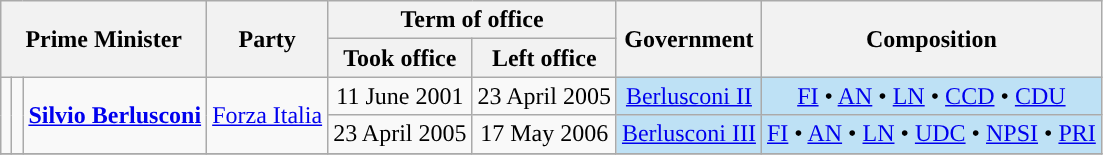<table class="wikitable" style="text-align:center">
<tr>
<th colspan=3 rowspan=2>Prime Minister</th>
<th rowspan=2>Party</th>
<th colspan=2>Term of office</th>
<th rowspan=2>Government</th>
<th rowspan=2>Composition</th>
</tr>
<tr>
<th>Took office</th>
<th>Left office</th>
</tr>
<tr>
<td rowspan=2 style="background:"></td>
<td rowspan=2></td>
<td rowspan=2><strong><a href='#'>Silvio Berlusconi</a></strong><br></td>
<td rowspan=2><a href='#'>Forza Italia</a></td>
<td class="nowrap">11 June 2001</td>
<td class="nowrap">23 April 2005</td>
<td bgcolor=#BEE1F5><a href='#'>Berlusconi II</a></td>
<td bgcolor=#BEE1F5><a href='#'>FI</a> • <a href='#'>AN</a> • <a href='#'>LN</a> • <a href='#'>CCD</a> • <a href='#'>CDU</a> <br></td>
</tr>
<tr>
<td class="nowrap">23 April 2005</td>
<td class="nowrap">17 May 2006</td>
<td bgcolor=#BEE1F5><a href='#'>Berlusconi III</a></td>
<td bgcolor=#BEE1F5><a href='#'>FI</a> • <a href='#'>AN</a> • <a href='#'>LN</a> • <a href='#'>UDC</a> • <a href='#'>NPSI</a> • <a href='#'>PRI</a> <br></td>
</tr>
<tr>
</tr>
</table>
